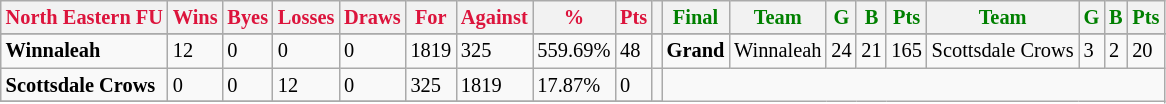<table style="font-size: 85%; text-align: left;" class="wikitable">
<tr>
<th style="color:crimson">North Eastern FU</th>
<th style="color:crimson">Wins</th>
<th style="color:crimson">Byes</th>
<th style="color:crimson">Losses</th>
<th style="color:crimson">Draws</th>
<th style="color:crimson">For</th>
<th style="color:crimson">Against</th>
<th style="color:crimson">%</th>
<th style="color:crimson">Pts</th>
<th></th>
<th style="color:green">Final</th>
<th style="color:green">Team</th>
<th style="color:green">G</th>
<th style="color:green">B</th>
<th style="color:green">Pts</th>
<th style="color:green">Team</th>
<th style="color:green">G</th>
<th style="color:green">B</th>
<th style="color:green">Pts</th>
</tr>
<tr>
</tr>
<tr>
</tr>
<tr>
<td><strong>	Winnaleah	</strong></td>
<td>12</td>
<td>0</td>
<td>0</td>
<td>0</td>
<td>1819</td>
<td>325</td>
<td>559.69%</td>
<td>48</td>
<td></td>
<td><strong>Grand</strong></td>
<td>Winnaleah</td>
<td>24</td>
<td>21</td>
<td>165</td>
<td>Scottsdale Crows</td>
<td>3</td>
<td>2</td>
<td>20</td>
</tr>
<tr>
<td><strong>	Scottsdale Crows	</strong></td>
<td>0</td>
<td>0</td>
<td>12</td>
<td>0</td>
<td>325</td>
<td>1819</td>
<td>17.87%</td>
<td>0</td>
<td></td>
</tr>
<tr>
</tr>
</table>
